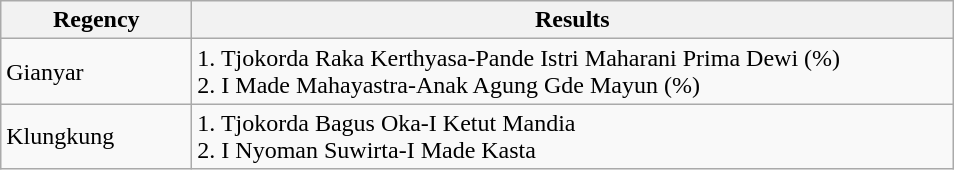<table class="wikitable sortable" style="text-align: center;">
<tr style="text-align: center;">
<th style="width: 120px;">Regency</th>
<th style="width: 500px;">Results</th>
</tr>
<tr>
<td style="text-align: left;">Gianyar</td>
<td style="text-align: left;">1. Tjokorda Raka Kerthyasa-Pande Istri Maharani Prima Dewi (%)<br>2. I Made Mahayastra-Anak Agung Gde Mayun (%)</td>
</tr>
<tr>
<td style="text-align: left;">Klungkung</td>
<td style="text-align: left;">1. Tjokorda Bagus Oka-I Ketut Mandia<br>2. I Nyoman Suwirta-I Made Kasta</td>
</tr>
</table>
